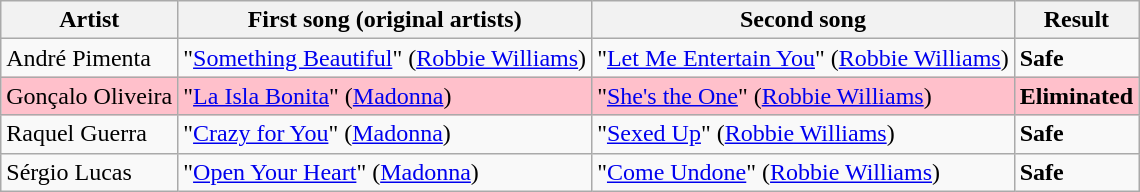<table class=wikitable>
<tr>
<th>Artist</th>
<th>First song (original artists)</th>
<th>Second song</th>
<th>Result</th>
</tr>
<tr>
<td>André Pimenta</td>
<td>"<a href='#'>Something Beautiful</a>" (<a href='#'>Robbie Williams</a>)</td>
<td>"<a href='#'>Let Me Entertain You</a>" (<a href='#'>Robbie Williams</a>)</td>
<td><strong>Safe</strong></td>
</tr>
<tr style="background:pink;">
<td>Gonçalo Oliveira</td>
<td>"<a href='#'>La Isla Bonita</a>" (<a href='#'>Madonna</a>)</td>
<td>"<a href='#'>She's the One</a>" (<a href='#'>Robbie Williams</a>)</td>
<td><strong>Eliminated</strong></td>
</tr>
<tr>
<td>Raquel Guerra</td>
<td>"<a href='#'>Crazy for You</a>" (<a href='#'>Madonna</a>)</td>
<td>"<a href='#'>Sexed Up</a>" (<a href='#'>Robbie Williams</a>)</td>
<td><strong>Safe</strong></td>
</tr>
<tr>
<td>Sérgio Lucas</td>
<td>"<a href='#'>Open Your Heart</a>" (<a href='#'>Madonna</a>)</td>
<td>"<a href='#'>Come Undone</a>" (<a href='#'>Robbie Williams</a>)</td>
<td><strong>Safe</strong></td>
</tr>
</table>
